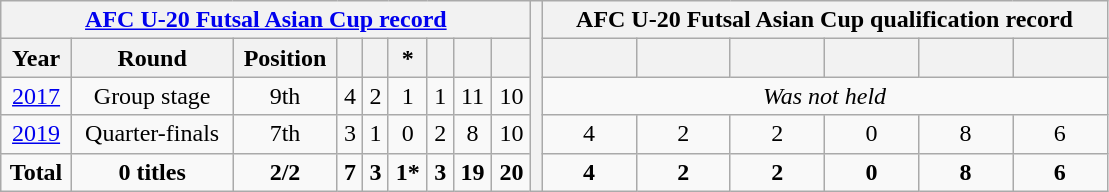<table class="wikitable" style="text-align: center;">
<tr>
<th colspan=9><a href='#'>AFC U-20 Futsal Asian Cup record</a></th>
<th width=1% rowspan=25></th>
<th colspan=6>AFC U-20 Futsal Asian Cup qualification record</th>
</tr>
<tr>
<th>Year</th>
<th>Round</th>
<th>Position</th>
<th></th>
<th></th>
<th>*</th>
<th></th>
<th></th>
<th></th>
<th></th>
<th></th>
<th></th>
<th></th>
<th></th>
<th></th>
</tr>
<tr>
<td> <a href='#'>2017</a></td>
<td>Group stage</td>
<td>9th</td>
<td>4</td>
<td>2</td>
<td>1</td>
<td>1</td>
<td>11</td>
<td>10</td>
<td colspan=6><em>Was not held</em></td>
</tr>
<tr>
<td> <a href='#'>2019</a></td>
<td>Quarter-finals</td>
<td>7th</td>
<td>3</td>
<td>1</td>
<td>0</td>
<td>2</td>
<td>8</td>
<td>10</td>
<td>4</td>
<td>2</td>
<td>2</td>
<td>0</td>
<td>8</td>
<td>6</td>
</tr>
<tr>
<td><strong>Total</strong></td>
<td><strong>0 titles</strong></td>
<td><strong>2/2</strong></td>
<td><strong>7</strong></td>
<td><strong>3</strong></td>
<td><strong>1*</strong></td>
<td><strong>3</strong></td>
<td><strong>19</strong></td>
<td><strong>20</strong></td>
<td><strong>4</strong></td>
<td><strong>2</strong></td>
<td><strong>2</strong></td>
<td><strong>0</strong></td>
<td><strong>8</strong></td>
<td><strong>6</strong></td>
</tr>
</table>
